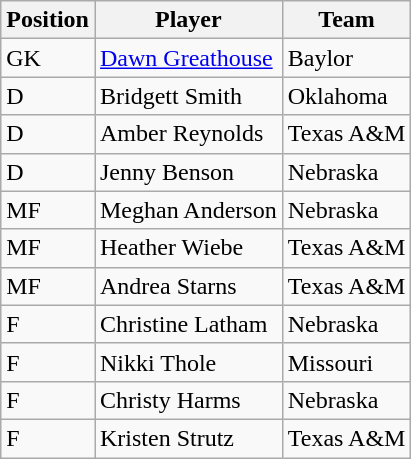<table class="wikitable">
<tr>
<th>Position</th>
<th>Player</th>
<th>Team</th>
</tr>
<tr>
<td>GK</td>
<td><a href='#'>Dawn Greathouse</a></td>
<td>Baylor</td>
</tr>
<tr>
<td>D</td>
<td>Bridgett Smith</td>
<td>Oklahoma</td>
</tr>
<tr>
<td>D</td>
<td>Amber Reynolds</td>
<td>Texas A&M</td>
</tr>
<tr>
<td>D</td>
<td>Jenny Benson</td>
<td>Nebraska</td>
</tr>
<tr>
<td>MF</td>
<td>Meghan Anderson</td>
<td>Nebraska</td>
</tr>
<tr>
<td>MF</td>
<td>Heather Wiebe</td>
<td>Texas A&M</td>
</tr>
<tr>
<td>MF</td>
<td>Andrea Starns</td>
<td>Texas A&M</td>
</tr>
<tr>
<td>F</td>
<td>Christine Latham</td>
<td>Nebraska</td>
</tr>
<tr>
<td>F</td>
<td>Nikki Thole</td>
<td>Missouri</td>
</tr>
<tr>
<td>F</td>
<td>Christy Harms</td>
<td>Nebraska</td>
</tr>
<tr>
<td>F</td>
<td>Kristen Strutz</td>
<td>Texas A&M</td>
</tr>
</table>
